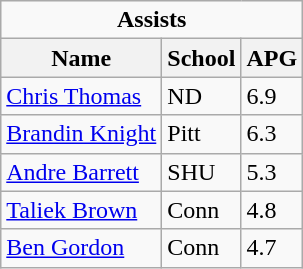<table class="wikitable">
<tr>
<td colspan=3 style="text-align:center;"><strong>Assists</strong></td>
</tr>
<tr>
<th>Name</th>
<th>School</th>
<th>APG</th>
</tr>
<tr>
<td><a href='#'>Chris Thomas</a></td>
<td>ND</td>
<td>6.9</td>
</tr>
<tr>
<td><a href='#'>Brandin Knight</a></td>
<td>Pitt</td>
<td>6.3</td>
</tr>
<tr>
<td><a href='#'>Andre Barrett</a></td>
<td>SHU</td>
<td>5.3</td>
</tr>
<tr>
<td><a href='#'>Taliek Brown</a></td>
<td>Conn</td>
<td>4.8</td>
</tr>
<tr>
<td><a href='#'>Ben Gordon</a></td>
<td>Conn</td>
<td>4.7</td>
</tr>
</table>
